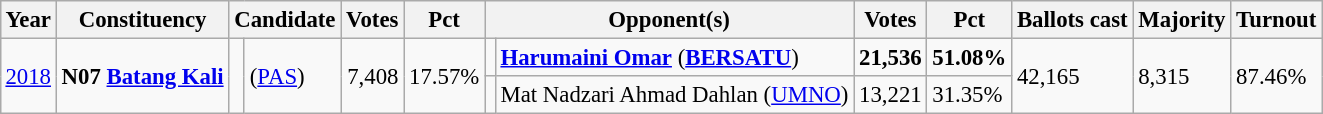<table class="wikitable" style="margin:0.5em ; font-size:95%">
<tr>
<th>Year</th>
<th>Constituency</th>
<th colspan=2>Candidate</th>
<th>Votes</th>
<th>Pct</th>
<th colspan=2>Opponent(s)</th>
<th>Votes</th>
<th>Pct</th>
<th>Ballots cast</th>
<th>Majority</th>
<th>Turnout</th>
</tr>
<tr>
<td rowspan=2><a href='#'>2018</a></td>
<td rowspan=2><strong>N07 <a href='#'>Batang Kali</a></strong></td>
<td rowspan=2 ></td>
<td rowspan=2> (<a href='#'>PAS</a>)</td>
<td rowspan=2 align=right>7,408</td>
<td rowspan=2>17.57%</td>
<td></td>
<td><strong><a href='#'>Harumaini Omar</a></strong> (<a href='#'><strong>BERSATU</strong></a>)</td>
<td align=right><strong>21,536</strong></td>
<td><strong>51.08%</strong></td>
<td rowspan=2>42,165</td>
<td rowspan=2>8,315</td>
<td rowspan=2>87.46%</td>
</tr>
<tr>
<td></td>
<td>Mat Nadzari Ahmad Dahlan (<a href='#'>UMNO</a>)</td>
<td align=right>13,221</td>
<td>31.35%</td>
</tr>
</table>
